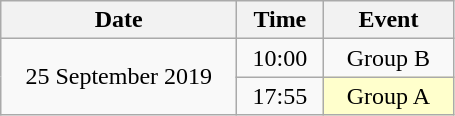<table class = "wikitable" style="text-align:center;">
<tr>
<th width=150>Date</th>
<th width=50>Time</th>
<th width=80>Event</th>
</tr>
<tr>
<td rowspan=2>25 September 2019</td>
<td>10:00</td>
<td>Group B</td>
</tr>
<tr>
<td>17:55</td>
<td bgcolor="ffffcc">Group A</td>
</tr>
</table>
